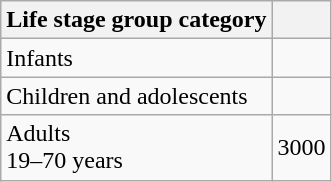<table class="wikitable">
<tr>
<th>Life stage group category</th>
<th></th>
</tr>
<tr>
<td>Infants<br></td>
<td></td>
</tr>
<tr>
<td>Children and adolescents<br></td>
<td></td>
</tr>
<tr>
<td>Adults<br>19–70 years</td>
<td>3000</td>
</tr>
</table>
